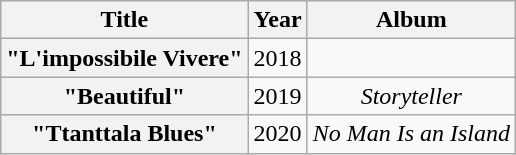<table class="wikitable plainrowheaders" style="text-align:center;" border="1">
<tr>
<th scope="col">Title</th>
<th scope="col">Year</th>
<th scope="col">Album</th>
</tr>
<tr>
<th scope="row">"L'impossibile Vivere" </th>
<td>2018</td>
<td></td>
</tr>
<tr>
<th scope="row">"Beautiful" </th>
<td>2019</td>
<td><em>Storyteller</em></td>
</tr>
<tr>
<th scope="row">"Ttanttala Blues" </th>
<td>2020</td>
<td><em>No Man Is an Island</em></td>
</tr>
</table>
